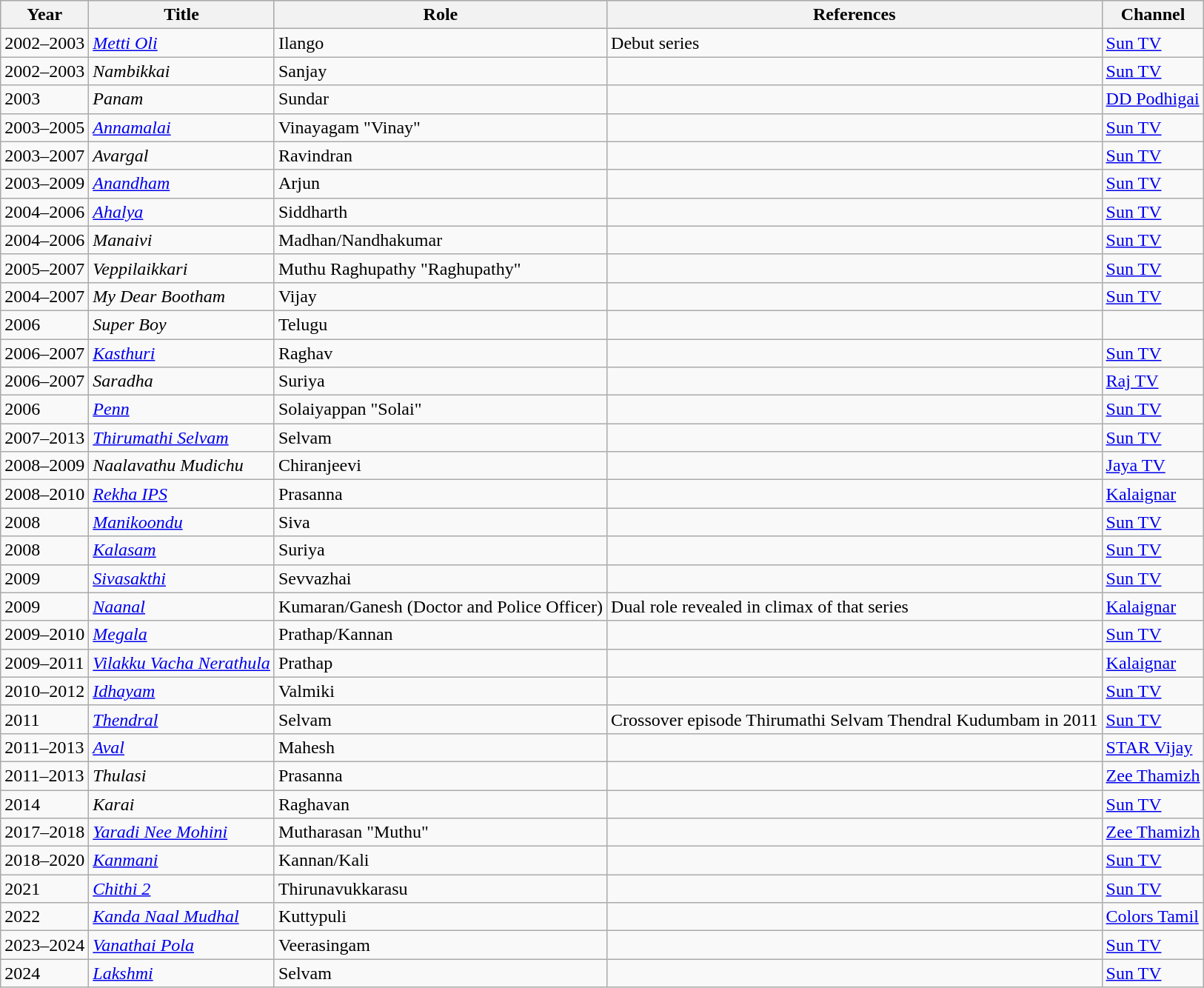<table class="wikitable">
<tr style="background:#ccc; text-align:center;">
<th>Year</th>
<th>Title</th>
<th>Role</th>
<th>References</th>
<th>Channel</th>
</tr>
<tr>
<td>2002–2003</td>
<td><em><a href='#'>Metti Oli</a></em></td>
<td>Ilango</td>
<td>Debut series</td>
<td><a href='#'>Sun TV</a></td>
</tr>
<tr>
<td>2002–2003</td>
<td><em>Nambikkai</em></td>
<td>Sanjay</td>
<td></td>
<td><a href='#'>Sun TV</a></td>
</tr>
<tr>
<td>2003</td>
<td><em>Panam</em></td>
<td>Sundar</td>
<td></td>
<td><a href='#'>DD Podhigai</a></td>
</tr>
<tr>
<td>2003–2005</td>
<td><em><a href='#'>Annamalai</a></em></td>
<td>Vinayagam "Vinay"</td>
<td></td>
<td><a href='#'>Sun TV</a></td>
</tr>
<tr>
<td>2003–2007</td>
<td><em>Avargal</em></td>
<td>Ravindran</td>
<td></td>
<td><a href='#'>Sun TV</a></td>
</tr>
<tr>
<td>2003–2009</td>
<td><em><a href='#'>Anandham</a></em></td>
<td>Arjun</td>
<td></td>
<td><a href='#'>Sun TV</a></td>
</tr>
<tr>
<td>2004–2006</td>
<td><em><a href='#'>Ahalya</a></em></td>
<td>Siddharth</td>
<td></td>
<td><a href='#'>Sun TV</a></td>
</tr>
<tr>
<td>2004–2006</td>
<td><em>Manaivi</em></td>
<td>Madhan/Nandhakumar</td>
<td></td>
<td><a href='#'>Sun TV</a></td>
</tr>
<tr>
<td>2005–2007</td>
<td><em>Veppilaikkari</em></td>
<td>Muthu Raghupathy "Raghupathy"</td>
<td></td>
<td><a href='#'>Sun TV</a></td>
</tr>
<tr>
<td>2004–2007</td>
<td><em>My Dear Bootham</em></td>
<td>Vijay</td>
<td></td>
<td><a href='#'>Sun TV</a></td>
</tr>
<tr>
<td>2006</td>
<td><em>Super Boy</em></td>
<td>Telugu</td>
<td></td>
<td></td>
</tr>
<tr>
<td>2006–2007</td>
<td><em><a href='#'>Kasthuri</a></em></td>
<td>Raghav</td>
<td></td>
<td><a href='#'>Sun TV</a></td>
</tr>
<tr>
<td>2006–2007</td>
<td><em>Saradha</em></td>
<td>Suriya</td>
<td></td>
<td><a href='#'>Raj TV</a></td>
</tr>
<tr>
<td>2006</td>
<td><em><a href='#'>Penn</a></em></td>
<td>Solaiyappan "Solai"</td>
<td></td>
<td><a href='#'>Sun TV</a></td>
</tr>
<tr>
<td>2007–2013</td>
<td><em><a href='#'>Thirumathi Selvam</a></em></td>
<td>Selvam</td>
<td></td>
<td><a href='#'>Sun TV</a></td>
</tr>
<tr>
<td>2008–2009</td>
<td><em>Naalavathu Mudichu</em></td>
<td>Chiranjeevi</td>
<td></td>
<td><a href='#'>Jaya TV</a></td>
</tr>
<tr>
<td>2008–2010</td>
<td><em><a href='#'>Rekha IPS</a></em></td>
<td>Prasanna</td>
<td></td>
<td><a href='#'>Kalaignar</a></td>
</tr>
<tr>
<td>2008</td>
<td><em><a href='#'>Manikoondu</a></em></td>
<td>Siva</td>
<td></td>
<td><a href='#'>Sun TV</a></td>
</tr>
<tr>
<td>2008</td>
<td><em><a href='#'>Kalasam</a></em></td>
<td>Suriya</td>
<td></td>
<td><a href='#'>Sun TV</a></td>
</tr>
<tr>
<td>2009</td>
<td><em><a href='#'>Sivasakthi</a></em></td>
<td>Sevvazhai</td>
<td></td>
<td><a href='#'>Sun TV</a></td>
</tr>
<tr>
<td>2009</td>
<td><em><a href='#'>Naanal</a></em></td>
<td>Kumaran/Ganesh (Doctor and Police Officer)</td>
<td>Dual role revealed in climax of that series</td>
<td><a href='#'>Kalaignar</a></td>
</tr>
<tr>
<td>2009–2010</td>
<td><em><a href='#'>Megala</a></em></td>
<td>Prathap/Kannan</td>
<td></td>
<td><a href='#'>Sun TV</a></td>
</tr>
<tr>
<td>2009–2011</td>
<td><em><a href='#'>Vilakku Vacha Nerathula</a></em></td>
<td>Prathap</td>
<td></td>
<td><a href='#'>Kalaignar</a></td>
</tr>
<tr>
<td>2010–2012</td>
<td><em><a href='#'>Idhayam</a></em></td>
<td>Valmiki</td>
<td></td>
<td><a href='#'>Sun TV</a></td>
</tr>
<tr>
<td>2011</td>
<td><em><a href='#'>Thendral</a></em></td>
<td>Selvam</td>
<td>Crossover episode Thirumathi Selvam Thendral Kudumbam in 2011</td>
<td><a href='#'>Sun TV</a></td>
</tr>
<tr>
<td>2011–2013</td>
<td><em><a href='#'>Aval</a></em></td>
<td>Mahesh</td>
<td></td>
<td><a href='#'>STAR Vijay</a></td>
</tr>
<tr>
<td>2011–2013</td>
<td><em>Thulasi</em></td>
<td>Prasanna</td>
<td></td>
<td><a href='#'>Zee Thamizh</a></td>
</tr>
<tr>
<td>2014</td>
<td><em>Karai</em></td>
<td>Raghavan</td>
<td></td>
<td><a href='#'>Sun TV</a></td>
</tr>
<tr>
<td>2017–2018</td>
<td><em><a href='#'>Yaradi Nee Mohini</a></em></td>
<td>Mutharasan "Muthu"</td>
<td></td>
<td><a href='#'>Zee Thamizh</a></td>
</tr>
<tr>
<td>2018–2020</td>
<td><a href='#'><em>Kanmani</em></a></td>
<td>Kannan/Kali</td>
<td></td>
<td><a href='#'>Sun TV</a></td>
</tr>
<tr>
<td>2021</td>
<td><em><a href='#'>Chithi 2</a></em></td>
<td>Thirunavukkarasu</td>
<td></td>
<td><a href='#'>Sun TV</a></td>
</tr>
<tr>
<td>2022</td>
<td><em><a href='#'>Kanda Naal Mudhal</a></em></td>
<td>Kuttypuli</td>
<td></td>
<td><a href='#'>Colors Tamil</a></td>
</tr>
<tr>
<td>2023–2024</td>
<td><em><a href='#'>Vanathai Pola</a></em></td>
<td>Veerasingam</td>
<td></td>
<td><a href='#'>Sun TV</a></td>
</tr>
<tr>
<td>2024</td>
<td><a href='#'><em>Lakshmi</em></a></td>
<td>Selvam</td>
<td></td>
<td><a href='#'>Sun TV</a></td>
</tr>
</table>
